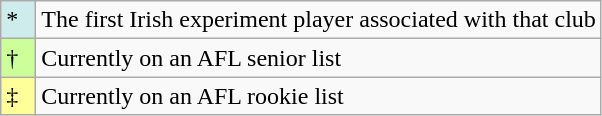<table class="wikitable">
<tr>
<td style="background:#CFECEC; width:1em">*</td>
<td>The first Irish experiment player associated with that club</td>
</tr>
<tr>
<td style="background:#CCFF99; width:1em">†</td>
<td>Currently on an AFL senior list</td>
</tr>
<tr>
<td style="background:#ff9; width:1em">‡</td>
<td>Currently on an AFL rookie list</td>
</tr>
</table>
